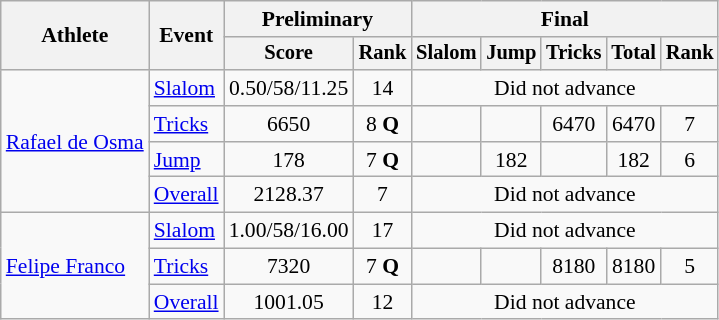<table class=wikitable style=font-size:90%;text-align:center>
<tr>
<th rowspan=2>Athlete</th>
<th rowspan=2>Event</th>
<th colspan=2>Preliminary</th>
<th colspan=5>Final</th>
</tr>
<tr style=font-size:95%>
<th>Score</th>
<th>Rank</th>
<th>Slalom</th>
<th>Jump</th>
<th>Tricks</th>
<th>Total</th>
<th>Rank</th>
</tr>
<tr style="text-align:center">
<td style="text-align:left" rowspan=4><a href='#'>Rafael de Osma</a></td>
<td style="text-align:left"><a href='#'>Slalom</a></td>
<td>0.50/58/11.25</td>
<td>14</td>
<td colspan=5>Did not advance</td>
</tr>
<tr style="text-align:center">
<td style="text-align:left"><a href='#'>Tricks</a></td>
<td>6650</td>
<td>8 <strong>Q</strong></td>
<td></td>
<td></td>
<td>6470</td>
<td>6470</td>
<td>7</td>
</tr>
<tr style="text-align:center">
<td style="text-align:left"><a href='#'>Jump</a></td>
<td>178</td>
<td>7 <strong>Q</strong></td>
<td></td>
<td>182</td>
<td></td>
<td>182</td>
<td>6</td>
</tr>
<tr style="text-align:center">
<td style="text-align:left"><a href='#'>Overall</a></td>
<td>2128.37</td>
<td>7</td>
<td colspan=5>Did not advance</td>
</tr>
<tr style="text-align:center">
<td style="text-align:left" rowspan=3><a href='#'>Felipe Franco</a></td>
<td style="text-align:left"><a href='#'>Slalom</a></td>
<td>1.00/58/16.00</td>
<td>17</td>
<td colspan=5>Did not advance</td>
</tr>
<tr style="text-align:center">
<td style="text-align:left"><a href='#'>Tricks</a></td>
<td>7320</td>
<td>7 <strong>Q</strong></td>
<td></td>
<td></td>
<td>8180</td>
<td>8180</td>
<td>5</td>
</tr>
<tr style="text-align:center">
<td style="text-align:left"><a href='#'>Overall</a></td>
<td>1001.05</td>
<td>12</td>
<td colspan=5>Did not advance</td>
</tr>
</table>
